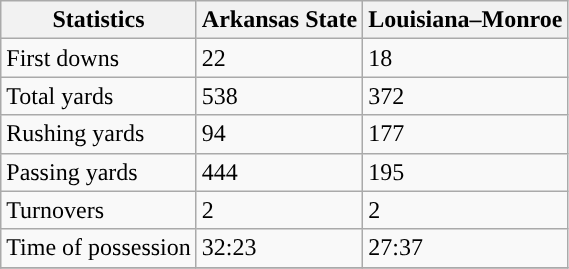<table class="wikitable">
<tr>
<th>Statistics</th>
<th>Arkansas State</th>
<th>Louisiana–Monroe</th>
</tr>
<tr>
<td>First downs</td>
<td>22</td>
<td>18</td>
</tr>
<tr>
<td>Total yards</td>
<td>538</td>
<td>372</td>
</tr>
<tr>
<td>Rushing yards</td>
<td>94</td>
<td>177</td>
</tr>
<tr>
<td>Passing yards</td>
<td>444</td>
<td>195</td>
</tr>
<tr>
<td>Turnovers</td>
<td>2</td>
<td>2</td>
</tr>
<tr>
<td>Time of possession</td>
<td>32:23</td>
<td>27:37</td>
</tr>
<tr>
</tr>
</table>
